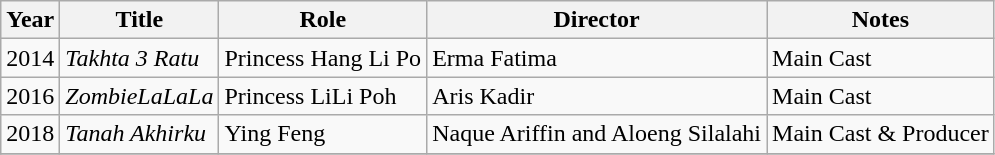<table class="wikitable sortable">
<tr>
<th>Year</th>
<th>Title</th>
<th>Role</th>
<th>Director</th>
<th class="unsortable">Notes</th>
</tr>
<tr>
<td>2014</td>
<td><em>Takhta 3 Ratu</em></td>
<td>Princess Hang Li Po</td>
<td>Erma Fatima</td>
<td>Main Cast</td>
</tr>
<tr>
<td>2016</td>
<td><em>ZombieLaLaLa</em></td>
<td>Princess LiLi Poh</td>
<td>Aris Kadir</td>
<td>Main Cast</td>
</tr>
<tr>
<td>2018</td>
<td><em>Tanah Akhirku</em></td>
<td>Ying Feng</td>
<td>Naque Ariffin and Aloeng Silalahi</td>
<td>Main Cast & Producer</td>
</tr>
<tr>
</tr>
</table>
